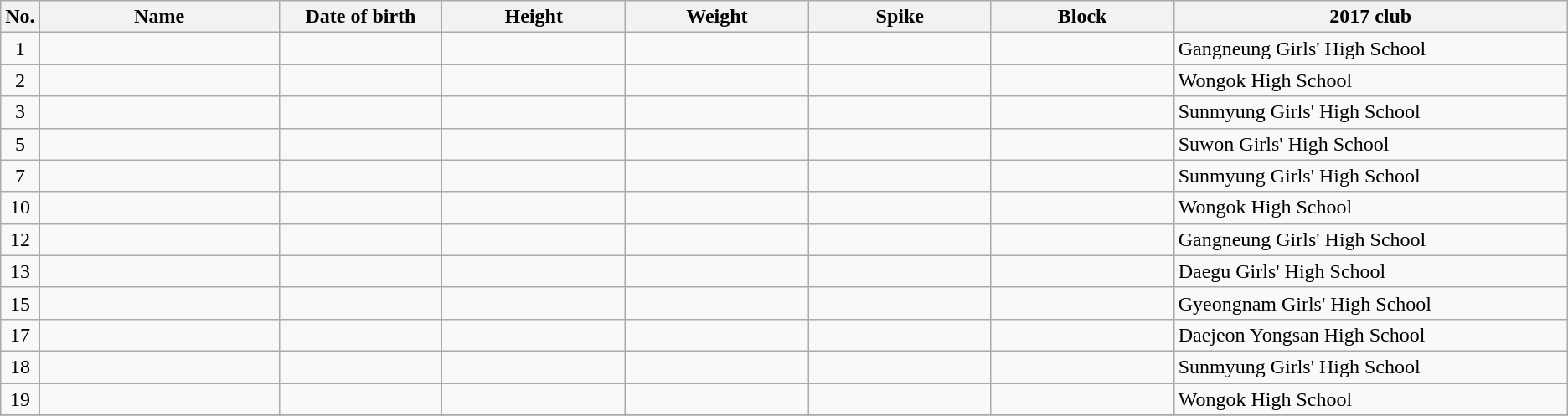<table class="wikitable sortable" style="font-size:100%; text-align:center;">
<tr>
<th>No.</th>
<th style="width:12em">Name</th>
<th style="width:8em">Date of birth</th>
<th style="width:9em">Height</th>
<th style="width:9em">Weight</th>
<th style="width:9em">Spike</th>
<th style="width:9em">Block</th>
<th style="width:20em">2017 club</th>
</tr>
<tr>
<td>1</td>
<td align=left></td>
<td align=right></td>
<td></td>
<td></td>
<td></td>
<td></td>
<td align=left>Gangneung Girls' High School</td>
</tr>
<tr>
<td>2</td>
<td align=left></td>
<td align=right></td>
<td></td>
<td></td>
<td></td>
<td></td>
<td align=left>Wongok High School</td>
</tr>
<tr>
<td>3</td>
<td align=left></td>
<td align=right></td>
<td></td>
<td></td>
<td></td>
<td></td>
<td align=left>Sunmyung Girls' High School</td>
</tr>
<tr>
<td>5</td>
<td align=left></td>
<td align=right></td>
<td></td>
<td></td>
<td></td>
<td></td>
<td align=left>Suwon Girls' High School</td>
</tr>
<tr>
<td>7</td>
<td align=left></td>
<td align=right></td>
<td></td>
<td></td>
<td></td>
<td></td>
<td align=left>Sunmyung Girls' High School</td>
</tr>
<tr>
<td>10</td>
<td align=left></td>
<td align=right></td>
<td></td>
<td></td>
<td></td>
<td></td>
<td align=left>Wongok High School</td>
</tr>
<tr>
<td>12</td>
<td align=left></td>
<td align=right></td>
<td></td>
<td></td>
<td></td>
<td></td>
<td align=left>Gangneung Girls' High School</td>
</tr>
<tr>
<td>13</td>
<td align=left></td>
<td align=right></td>
<td></td>
<td></td>
<td></td>
<td></td>
<td align=left>Daegu Girls' High School</td>
</tr>
<tr>
<td>15</td>
<td align=left></td>
<td align=right></td>
<td></td>
<td></td>
<td></td>
<td></td>
<td align=left>Gyeongnam Girls' High School</td>
</tr>
<tr>
<td>17</td>
<td align=left></td>
<td align=right></td>
<td></td>
<td></td>
<td></td>
<td></td>
<td align=left>Daejeon Yongsan High School</td>
</tr>
<tr>
<td>18</td>
<td align=left></td>
<td align=right></td>
<td></td>
<td></td>
<td></td>
<td></td>
<td align=left>Sunmyung Girls' High School</td>
</tr>
<tr>
<td>19</td>
<td align=left></td>
<td align=right></td>
<td></td>
<td></td>
<td></td>
<td></td>
<td align=left>Wongok High School</td>
</tr>
<tr>
</tr>
</table>
